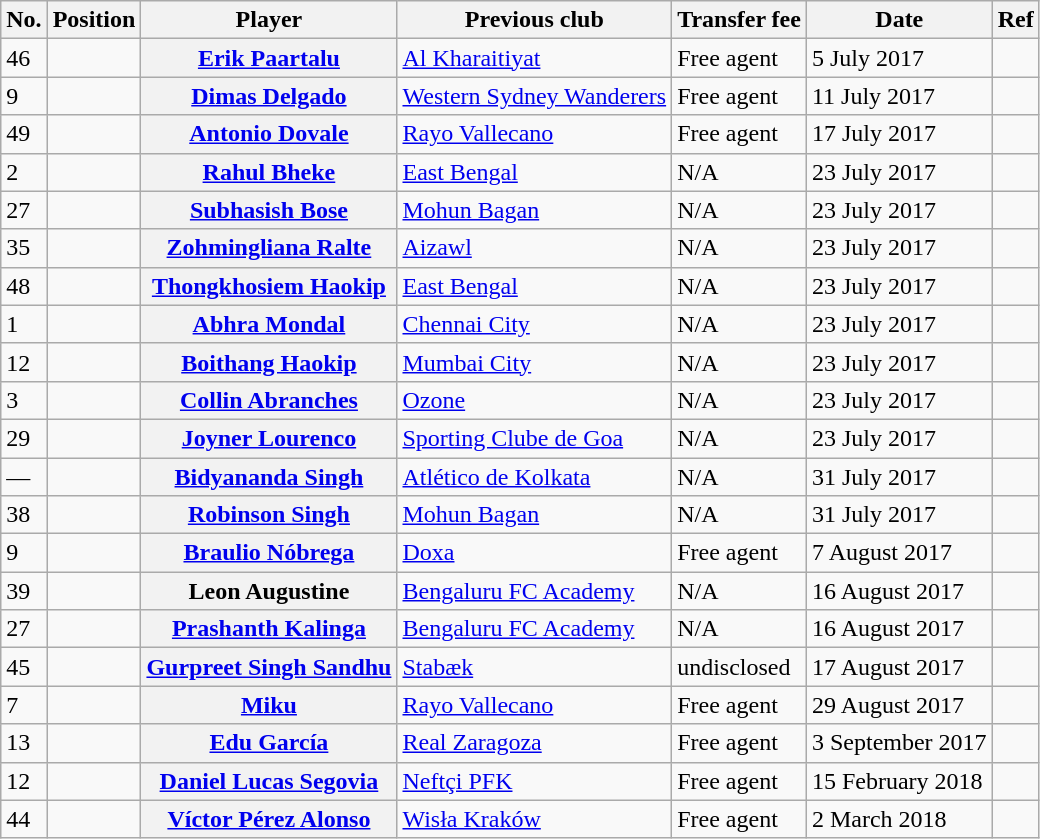<table class="wikitable plainrowheaders" style="text-align:center; text-align:left">
<tr>
<th>No.</th>
<th scope="col">Position</th>
<th scope="col">Player</th>
<th scope="col">Previous club</th>
<th scope="col">Transfer fee</th>
<th scope="col">Date</th>
<th scope="col">Ref</th>
</tr>
<tr>
<td>46</td>
<td></td>
<th scope="row"> <a href='#'>Erik Paartalu</a></th>
<td> <a href='#'>Al Kharaitiyat</a></td>
<td>Free agent</td>
<td>5 July 2017</td>
<td></td>
</tr>
<tr>
<td>9</td>
<td></td>
<th scope="row"> <a href='#'>Dimas Delgado</a></th>
<td> <a href='#'>Western Sydney Wanderers</a></td>
<td>Free agent</td>
<td>11 July 2017</td>
<td></td>
</tr>
<tr>
<td>49</td>
<td></td>
<th scope="row"> <a href='#'>Antonio Dovale</a></th>
<td> <a href='#'>Rayo Vallecano</a></td>
<td>Free agent</td>
<td>17 July 2017</td>
<td></td>
</tr>
<tr>
<td>2</td>
<td></td>
<th scope="row"> <a href='#'>Rahul Bheke</a></th>
<td><a href='#'>East Bengal</a></td>
<td>N/A</td>
<td>23 July 2017</td>
<td></td>
</tr>
<tr>
<td>27</td>
<td></td>
<th scope="row"> <a href='#'>Subhasish Bose</a></th>
<td><a href='#'>Mohun Bagan</a></td>
<td>N/A</td>
<td>23 July 2017</td>
<td></td>
</tr>
<tr>
<td>35</td>
<td></td>
<th scope="row"> <a href='#'>Zohmingliana Ralte</a></th>
<td><a href='#'>Aizawl</a></td>
<td>N/A</td>
<td>23 July 2017</td>
<td></td>
</tr>
<tr>
<td>48</td>
<td></td>
<th scope="row"> <a href='#'>Thongkhosiem Haokip</a></th>
<td><a href='#'>East Bengal</a></td>
<td>N/A</td>
<td>23 July 2017</td>
<td></td>
</tr>
<tr>
<td>1</td>
<td></td>
<th scope="row"> <a href='#'>Abhra Mondal</a></th>
<td><a href='#'>Chennai City</a></td>
<td>N/A</td>
<td>23 July 2017</td>
<td></td>
</tr>
<tr>
<td>12</td>
<td></td>
<th scope="row"> <a href='#'>Boithang Haokip</a></th>
<td><a href='#'>Mumbai City</a></td>
<td>N/A</td>
<td>23 July 2017</td>
<td></td>
</tr>
<tr>
<td>3</td>
<td></td>
<th scope="row"> <a href='#'>Collin Abranches</a></th>
<td><a href='#'>Ozone</a></td>
<td>N/A</td>
<td>23 July 2017</td>
<td></td>
</tr>
<tr>
<td>29</td>
<td></td>
<th scope="row"> <a href='#'>Joyner Lourenco</a></th>
<td><a href='#'>Sporting Clube de Goa</a></td>
<td>N/A</td>
<td>23 July 2017</td>
<td></td>
</tr>
<tr>
<td>—</td>
<td></td>
<th scope="row"> <a href='#'>Bidyananda Singh</a></th>
<td><a href='#'>Atlético de Kolkata</a></td>
<td>N/A</td>
<td>31 July 2017</td>
<td></td>
</tr>
<tr>
<td>38</td>
<td></td>
<th scope="row"> <a href='#'>Robinson Singh</a></th>
<td><a href='#'>Mohun Bagan</a></td>
<td>N/A</td>
<td>31 July 2017</td>
<td></td>
</tr>
<tr>
<td>9</td>
<td></td>
<th scope="row"> <a href='#'>Braulio Nóbrega</a></th>
<td> <a href='#'>Doxa</a></td>
<td>Free agent</td>
<td>7 August 2017</td>
<td></td>
</tr>
<tr>
<td>39</td>
<td></td>
<th scope="row"> Leon Augustine</th>
<td><a href='#'>Bengaluru FC Academy</a></td>
<td>N/A</td>
<td>16 August 2017</td>
<td></td>
</tr>
<tr>
<td>27</td>
<td></td>
<th scope="row"> <a href='#'>Prashanth Kalinga</a></th>
<td><a href='#'>Bengaluru FC Academy</a></td>
<td>N/A</td>
<td>16 August 2017</td>
<td></td>
</tr>
<tr>
<td>45</td>
<td></td>
<th scope="row"> <a href='#'>Gurpreet Singh Sandhu</a></th>
<td> <a href='#'>Stabæk</a></td>
<td>undisclosed</td>
<td>17 August 2017</td>
<td></td>
</tr>
<tr>
<td>7</td>
<td></td>
<th scope="row"> <a href='#'>Miku</a></th>
<td> <a href='#'>Rayo Vallecano</a></td>
<td>Free agent</td>
<td>29 August 2017</td>
<td></td>
</tr>
<tr>
<td>13</td>
<td></td>
<th scope="row"> <a href='#'>Edu García</a></th>
<td> <a href='#'>Real Zaragoza</a></td>
<td>Free agent</td>
<td>3 September 2017</td>
<td></td>
</tr>
<tr>
<td>12</td>
<td></td>
<th scope="row"> <a href='#'>Daniel Lucas Segovia</a></th>
<td> <a href='#'>Neftçi PFK</a></td>
<td>Free agent</td>
<td>15 February 2018</td>
<td></td>
</tr>
<tr>
<td>44</td>
<td></td>
<th scope="row"> <a href='#'>Víctor Pérez Alonso</a></th>
<td> <a href='#'>Wisła Kraków</a></td>
<td>Free agent</td>
<td>2 March 2018</td>
<td></td>
</tr>
</table>
